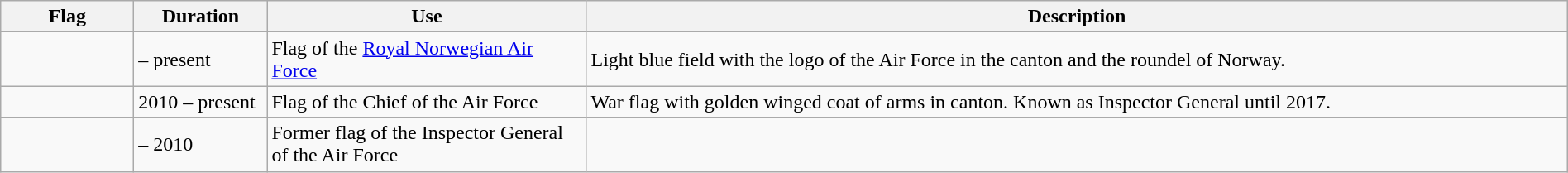<table class="wikitable" width="100%">
<tr>
<th style="width:100px;">Flag</th>
<th style="width:100px;">Duration</th>
<th style="width:250px;">Use</th>
<th style="min-width:250px">Description</th>
</tr>
<tr>
<td></td>
<td>– present</td>
<td>Flag of the <a href='#'>Royal Norwegian Air Force</a></td>
<td>Light blue field with the logo of the Air Force in the canton and the roundel of Norway.</td>
</tr>
<tr>
<td></td>
<td>2010 – present</td>
<td>Flag of the Chief of the Air Force</td>
<td>War flag with golden winged coat of arms in canton. Known as Inspector General until 2017.</td>
</tr>
<tr>
<td></td>
<td>– 2010</td>
<td>Former flag of the Inspector General of the Air Force</td>
<td></td>
</tr>
</table>
